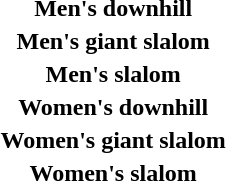<table>
<tr>
<th scope="row">Men's downhill<br></th>
<td></td>
<td></td>
<td></td>
</tr>
<tr>
<th scope="row">Men's giant slalom<br></th>
<td></td>
<td></td>
<td></td>
</tr>
<tr>
<th scope="row">Men's slalom<br></th>
<td></td>
<td></td>
<td></td>
</tr>
<tr>
<th scope="row">Women's downhill<br></th>
<td></td>
<td></td>
<td></td>
</tr>
<tr>
<th scope="row">Women's giant slalom<br></th>
<td></td>
<td></td>
<td></td>
</tr>
<tr>
<th scope="row">Women's slalom<br></th>
<td></td>
<td></td>
<td></td>
</tr>
</table>
